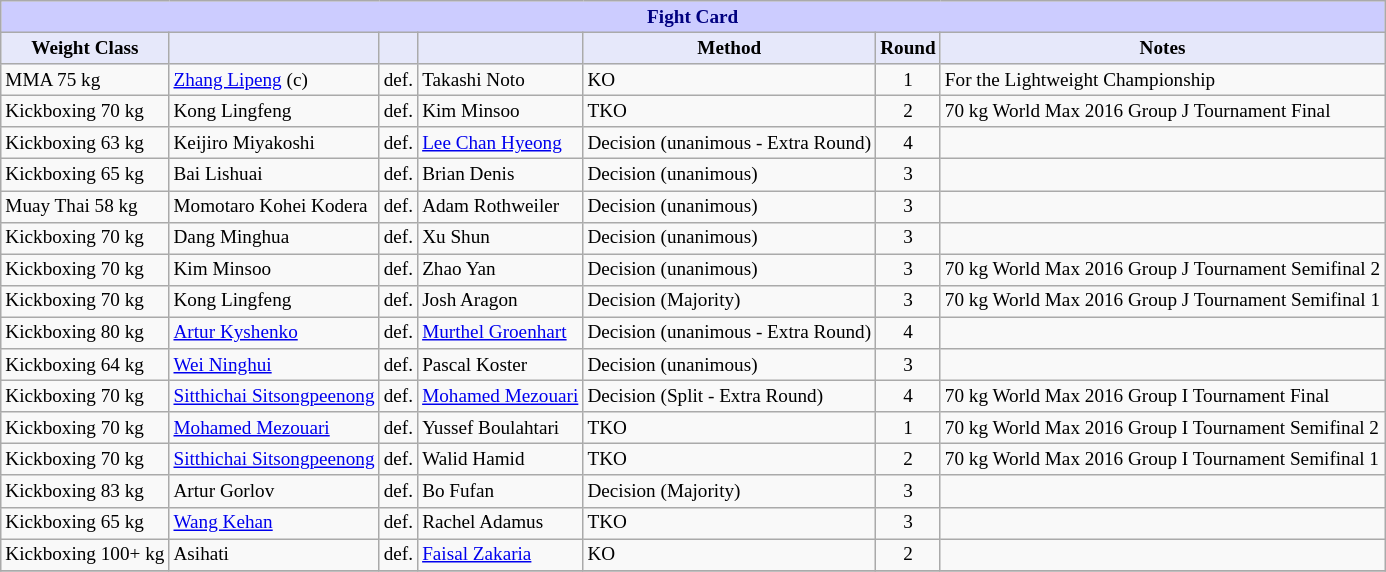<table class="wikitable" style="font-size: 80%;">
<tr>
<th colspan="8" style="background-color: #ccf; color: #000080; text-align: center;"><strong>Fight Card</strong></th>
</tr>
<tr>
<th colspan="1" style="background-color: #E6E8FA; color: #000000; text-align: center;">Weight Class</th>
<th colspan="1" style="background-color: #E6E8FA; color: #000000; text-align: center;"></th>
<th colspan="1" style="background-color: #E6E8FA; color: #000000; text-align: center;"></th>
<th colspan="1" style="background-color: #E6E8FA; color: #000000; text-align: center;"></th>
<th colspan="1" style="background-color: #E6E8FA; color: #000000; text-align: center;">Method</th>
<th colspan="1" style="background-color: #E6E8FA; color: #000000; text-align: center;">Round</th>
<th colspan="1" style="background-color: #E6E8FA; color: #000000; text-align: center;">Notes</th>
</tr>
<tr>
<td>MMA 75 kg</td>
<td> <a href='#'>Zhang Lipeng</a> (c)</td>
<td align=center>def.</td>
<td> Takashi Noto</td>
<td>KO</td>
<td align=center>1</td>
<td>For the Lightweight Championship</td>
</tr>
<tr>
<td>Kickboxing 70 kg</td>
<td> Kong Lingfeng</td>
<td align=center>def.</td>
<td> Kim Minsoo</td>
<td>TKO</td>
<td align=center>2</td>
<td>70 kg World Max 2016 Group J Tournament Final</td>
</tr>
<tr>
<td>Kickboxing 63 kg</td>
<td> Keijiro Miyakoshi</td>
<td align=center>def.</td>
<td> <a href='#'>Lee Chan Hyeong</a></td>
<td>Decision (unanimous - Extra Round)</td>
<td align=center>4</td>
<td></td>
</tr>
<tr>
<td>Kickboxing 65 kg</td>
<td> Bai Lishuai</td>
<td align=center>def.</td>
<td> Brian Denis</td>
<td>Decision (unanimous)</td>
<td align=center>3</td>
<td></td>
</tr>
<tr>
<td>Muay Thai 58 kg</td>
<td> Momotaro Kohei Kodera</td>
<td align=center>def.</td>
<td> Adam Rothweiler</td>
<td>Decision (unanimous)</td>
<td align=center>3</td>
<td></td>
</tr>
<tr>
<td>Kickboxing 70 kg</td>
<td> Dang Minghua</td>
<td align=center>def.</td>
<td> Xu Shun</td>
<td>Decision (unanimous)</td>
<td align=center>3</td>
<td></td>
</tr>
<tr>
<td>Kickboxing 70 kg</td>
<td> Kim Minsoo</td>
<td align=center>def.</td>
<td> Zhao Yan</td>
<td>Decision (unanimous)</td>
<td align=center>3</td>
<td>70 kg World Max 2016 Group J Tournament Semifinal 2</td>
</tr>
<tr>
<td>Kickboxing 70 kg</td>
<td> Kong Lingfeng</td>
<td align=center>def.</td>
<td> Josh Aragon</td>
<td>Decision (Majority)</td>
<td align=center>3</td>
<td>70 kg World Max 2016 Group J Tournament Semifinal 1</td>
</tr>
<tr>
<td>Kickboxing 80 kg</td>
<td> <a href='#'>Artur Kyshenko</a></td>
<td align=center>def.</td>
<td> <a href='#'>Murthel Groenhart</a></td>
<td>Decision (unanimous - Extra Round)</td>
<td align=center>4</td>
<td></td>
</tr>
<tr>
<td>Kickboxing 64 kg</td>
<td> <a href='#'>Wei Ninghui</a></td>
<td align=center>def.</td>
<td> Pascal Koster</td>
<td>Decision (unanimous)</td>
<td align=center>3</td>
<td></td>
</tr>
<tr>
<td>Kickboxing 70 kg</td>
<td> <a href='#'>Sitthichai Sitsongpeenong</a></td>
<td align=center>def.</td>
<td> <a href='#'>Mohamed Mezouari</a></td>
<td>Decision (Split - Extra Round)</td>
<td align=center>4</td>
<td>70 kg World Max 2016 Group I Tournament Final</td>
</tr>
<tr>
<td>Kickboxing 70 kg</td>
<td> <a href='#'>Mohamed Mezouari</a></td>
<td align=center>def.</td>
<td> Yussef Boulahtari</td>
<td>TKO</td>
<td align=center>1</td>
<td>70 kg World Max 2016 Group I Tournament Semifinal 2</td>
</tr>
<tr>
<td>Kickboxing 70 kg</td>
<td> <a href='#'>Sitthichai Sitsongpeenong</a></td>
<td align=center>def.</td>
<td> Walid Hamid</td>
<td>TKO</td>
<td align=center>2</td>
<td>70 kg World Max 2016 Group I Tournament Semifinal 1</td>
</tr>
<tr>
<td>Kickboxing 83 kg</td>
<td> Artur Gorlov</td>
<td align=center>def.</td>
<td> Bo Fufan</td>
<td>Decision (Majority)</td>
<td align=center>3</td>
<td></td>
</tr>
<tr>
<td>Kickboxing 65 kg</td>
<td> <a href='#'>Wang Kehan</a></td>
<td align=center>def.</td>
<td> Rachel Adamus</td>
<td>TKO</td>
<td align=center>3</td>
<td></td>
</tr>
<tr>
<td>Kickboxing 100+ kg</td>
<td> Asihati</td>
<td align=center>def.</td>
<td> <a href='#'>Faisal Zakaria</a></td>
<td>KO</td>
<td align=center>2</td>
<td></td>
</tr>
<tr>
</tr>
</table>
